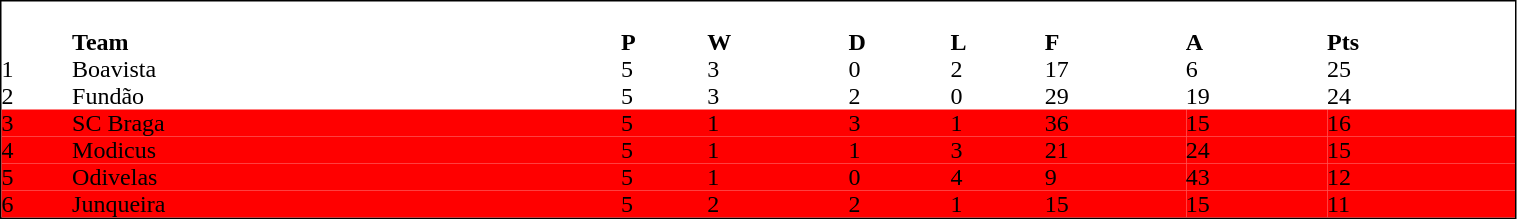<table ! cellpadding="0" cellspacing="0" style="width:80%; border:1px solid #000;">
<tr>
<td></td>
<td><br><table ! cellpadding="0" cellspacing="0" style="width:100%">
<tr>
<td></td>
<td><strong>Team</strong></td>
<td><strong>P</strong></td>
<td><strong>W</strong></td>
<td><strong>D</strong></td>
<td><strong>L</strong></td>
<td><strong>F</strong></td>
<td><strong>A</strong></td>
<td><strong>Pts</strong></td>
</tr>
<tr>
<td>1</td>
<td>Boavista</td>
<td>5</td>
<td>3</td>
<td>0</td>
<td>2</td>
<td>17</td>
<td>6</td>
<td>25</td>
</tr>
<tr>
<td>2</td>
<td>Fundão</td>
<td>5</td>
<td>3</td>
<td>2</td>
<td>0</td>
<td>29</td>
<td>19</td>
<td>24</td>
</tr>
<tr ! style="background:#ff0000;">
<td>3</td>
<td>SC Braga</td>
<td>5</td>
<td>1</td>
<td>3</td>
<td>1</td>
<td>36</td>
<td>15</td>
<td>16</td>
</tr>
<tr ! style="background:#ff0000;">
<td>4</td>
<td>Modicus</td>
<td>5</td>
<td>1</td>
<td>1</td>
<td>3</td>
<td>21</td>
<td>24</td>
<td>15</td>
</tr>
<tr ! style="background:#ff0000;">
<td>5</td>
<td>Odivelas</td>
<td>5</td>
<td>1</td>
<td>0</td>
<td>4</td>
<td>9</td>
<td>43</td>
<td>12</td>
</tr>
<tr ! style="background:#ff0000;">
<td>6</td>
<td>Junqueira</td>
<td>5</td>
<td>2</td>
<td>2</td>
<td>1</td>
<td>15</td>
<td>15</td>
<td>11</td>
</tr>
</table>
</td>
</tr>
</table>
